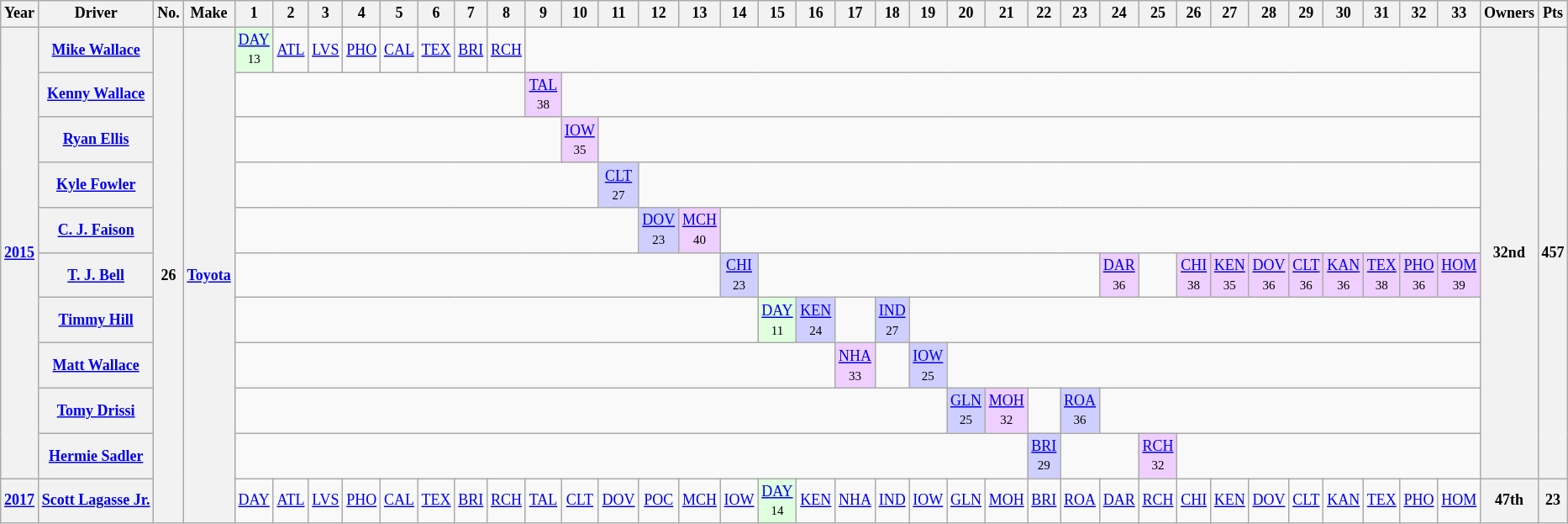<table class="wikitable" style="text-align:center; font-size:75%">
<tr>
<th>Year</th>
<th>Driver</th>
<th>No.</th>
<th>Make</th>
<th>1</th>
<th>2</th>
<th>3</th>
<th>4</th>
<th>5</th>
<th>6</th>
<th>7</th>
<th>8</th>
<th>9</th>
<th>10</th>
<th>11</th>
<th>12</th>
<th>13</th>
<th>14</th>
<th>15</th>
<th>16</th>
<th>17</th>
<th>18</th>
<th>19</th>
<th>20</th>
<th>21</th>
<th>22</th>
<th>23</th>
<th>24</th>
<th>25</th>
<th>26</th>
<th>27</th>
<th>28</th>
<th>29</th>
<th>30</th>
<th>31</th>
<th>32</th>
<th>33</th>
<th>Owners</th>
<th>Pts</th>
</tr>
<tr>
<th rowspan=10><a href='#'>2015</a></th>
<th><a href='#'>Mike Wallace</a></th>
<th rowspan=11>26</th>
<th rowspan=11><a href='#'>Toyota</a></th>
<td style="background:#DFFFDF;"><a href='#'>DAY</a><br><small>13</small></td>
<td><a href='#'>ATL</a></td>
<td><a href='#'>LVS</a></td>
<td><a href='#'>PHO</a></td>
<td><a href='#'>CAL</a></td>
<td><a href='#'>TEX</a></td>
<td><a href='#'>BRI</a></td>
<td><a href='#'>RCH</a></td>
<td colspan=25></td>
<th rowspan=10>32nd</th>
<th rowspan=10>457</th>
</tr>
<tr>
<th><a href='#'>Kenny Wallace</a></th>
<td colspan=8></td>
<td style="background:#EFCFFF;"><a href='#'>TAL</a><br><small>38</small></td>
<td colspan=26></td>
</tr>
<tr>
<th><a href='#'>Ryan Ellis</a></th>
<td colspan=9></td>
<td style="background:#EFCFFF;"><a href='#'>IOW</a><br><small>35</small></td>
<td colspan=23></td>
</tr>
<tr>
<th><a href='#'>Kyle Fowler</a></th>
<td colspan=10></td>
<td style="background:#CFCFFF;"><a href='#'>CLT</a><br><small>27</small></td>
<td colspan=22></td>
</tr>
<tr>
<th><a href='#'>C. J. Faison</a></th>
<td colspan=11></td>
<td style="background:#CFCFFF;"><a href='#'>DOV</a><br><small>23</small></td>
<td style="background:#EFCFFF;"><a href='#'>MCH</a><br><small>40</small></td>
<td colspan=20></td>
</tr>
<tr>
<th><a href='#'>T. J. Bell</a></th>
<td colspan=13></td>
<td style="background:#CFCFFF;"><a href='#'>CHI</a><br><small>23</small></td>
<td colspan=9></td>
<td style="background:#EFCFFF;"><a href='#'>DAR</a><br><small>36</small></td>
<td colspan=1></td>
<td style="background:#EFCFFF;"><a href='#'>CHI</a><br><small>38</small></td>
<td style="background:#EFCFFF;"><a href='#'>KEN</a><br><small>35</small></td>
<td style="background:#EFCFFF;"><a href='#'>DOV</a><br><small>36</small></td>
<td style="background:#EFCFFF;"><a href='#'>CLT</a><br><small>36</small></td>
<td style="background:#EFCFFF;"><a href='#'>KAN</a><br><small>36</small></td>
<td style="background:#EFCFFF;"><a href='#'>TEX</a><br><small>38</small></td>
<td style="background:#EFCFFF;"><a href='#'>PHO</a><br><small>36</small></td>
<td style="background:#EFCFFF;"><a href='#'>HOM</a><br><small>39</small></td>
</tr>
<tr>
<th><a href='#'>Timmy Hill</a></th>
<td colspan=14></td>
<td style="background:#DFFFDF;"><a href='#'>DAY</a><br><small>11</small></td>
<td style="background:#CFCFFF;"><a href='#'>KEN</a><br><small>24</small></td>
<td colspan=1></td>
<td style="background:#CFCFFF;"><a href='#'>IND</a><br><small>27</small></td>
<td colspan=16></td>
</tr>
<tr>
<th><a href='#'>Matt Wallace</a></th>
<td colspan=16></td>
<td style="background:#EFCFFF;"><a href='#'>NHA</a><br><small>33</small></td>
<td colspan=1></td>
<td style="background:#CFCFFF;"><a href='#'>IOW</a><br><small>25</small></td>
<td colspan=14></td>
</tr>
<tr>
<th><a href='#'>Tomy Drissi</a></th>
<td colspan=19></td>
<td style="background:#CFCFFF;"><a href='#'>GLN</a><br><small>25</small></td>
<td style="background:#EFCFFF;"><a href='#'>MOH</a><br><small>32</small></td>
<td colspan=1></td>
<td style="background:#CFCFFF;"><a href='#'>ROA</a><br><small>36</small></td>
<td colspan=10></td>
</tr>
<tr>
<th><a href='#'>Hermie Sadler</a></th>
<td colspan=21></td>
<td style="background:#CFCFFF;"><a href='#'>BRI</a><br><small>29</small></td>
<td colspan=2></td>
<td style="background:#EFCFFF;"><a href='#'>RCH</a><br><small>32</small></td>
<td colspan=8></td>
</tr>
<tr>
<th><a href='#'>2017</a></th>
<th><a href='#'>Scott Lagasse Jr.</a></th>
<td><a href='#'>DAY</a></td>
<td><a href='#'>ATL</a></td>
<td><a href='#'>LVS</a></td>
<td><a href='#'>PHO</a></td>
<td><a href='#'>CAL</a></td>
<td><a href='#'>TEX</a></td>
<td><a href='#'>BRI</a></td>
<td><a href='#'>RCH</a></td>
<td><a href='#'>TAL</a></td>
<td><a href='#'>CLT</a></td>
<td><a href='#'>DOV</a></td>
<td><a href='#'>POC</a></td>
<td><a href='#'>MCH</a></td>
<td><a href='#'>IOW</a></td>
<td style="background:#DFFFDF;"><a href='#'>DAY</a><br><small>14</small></td>
<td><a href='#'>KEN</a></td>
<td><a href='#'>NHA</a></td>
<td><a href='#'>IND</a></td>
<td><a href='#'>IOW</a></td>
<td><a href='#'>GLN</a></td>
<td><a href='#'>MOH</a></td>
<td><a href='#'>BRI</a></td>
<td><a href='#'>ROA</a></td>
<td><a href='#'>DAR</a></td>
<td><a href='#'>RCH</a></td>
<td><a href='#'>CHI</a></td>
<td><a href='#'>KEN</a></td>
<td><a href='#'>DOV</a></td>
<td><a href='#'>CLT</a></td>
<td><a href='#'>KAN</a></td>
<td><a href='#'>TEX</a></td>
<td><a href='#'>PHO</a></td>
<td><a href='#'>HOM</a></td>
<th>47th</th>
<th>23</th>
</tr>
</table>
